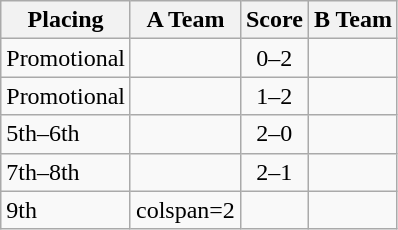<table class=wikitable style="border:1px solid #AAAAAA;">
<tr>
<th>Placing</th>
<th>A Team</th>
<th>Score</th>
<th>B Team</th>
</tr>
<tr>
<td>Promotional</td>
<td></td>
<td align="center">0–2</td>
<td><strong></strong></td>
</tr>
<tr>
<td>Promotional</td>
<td></td>
<td align="center">1–2</td>
<td><strong></strong></td>
</tr>
<tr>
<td>5th–6th</td>
<td><strong></strong></td>
<td align="center">2–0</td>
<td></td>
</tr>
<tr>
<td>7th–8th</td>
<td><strong></strong></td>
<td align="center">2–1</td>
<td></td>
</tr>
<tr>
<td>9th</td>
<td>colspan=2 </td>
<td></td>
</tr>
</table>
